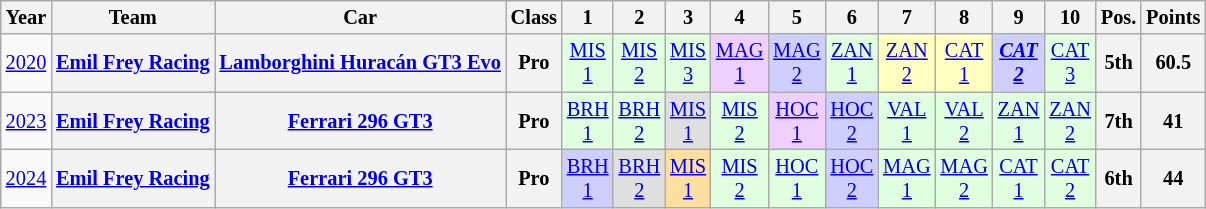<table class="wikitable" border="1" style="text-align:center; font-size:85%;">
<tr>
<th>Year</th>
<th>Team</th>
<th>Car</th>
<th>Class</th>
<th>1</th>
<th>2</th>
<th>3</th>
<th>4</th>
<th>5</th>
<th>6</th>
<th>7</th>
<th>8</th>
<th>9</th>
<th>10</th>
<th>Pos.</th>
<th>Points</th>
</tr>
<tr>
<td><a href='#'>2020</a></td>
<th nowrap><a href='#'>Emil Frey Racing</a></th>
<th nowrap><a href='#'>Lamborghini Huracán GT3 Evo</a></th>
<th>Pro</th>
<td style="background:#DFFFDF;"><a href='#'>MIS<br>1</a><br></td>
<td style="background:#DFFFDF;"><a href='#'>MIS<br>2</a><br></td>
<td style="background:#DFFFDF;"><a href='#'>MIS<br>3</a><br></td>
<td style="background:#EFCFFF;"><a href='#'>MAG<br>1</a><br></td>
<td style="background:#CFCFFF;"><a href='#'>MAG<br>2</a><br></td>
<td style="background:#DFFFDF;"><a href='#'>ZAN<br>1</a><br></td>
<td style="background:#FFFFBF;"><a href='#'>ZAN<br>2</a><br></td>
<td style="background:#FFFFBF;"><a href='#'>CAT<br>1</a><br></td>
<td style="background:#CFCFFF;"><strong><em><a href='#'>CAT<br>2</a></em></strong><br></td>
<td style="background:#DFFFDF;"><a href='#'>CAT<br>3</a><br></td>
<th>5th</th>
<th>60.5</th>
</tr>
<tr>
<td><a href='#'>2023</a></td>
<th nowrap><a href='#'>Emil Frey Racing</a></th>
<th nowrap><a href='#'>Ferrari 296 GT3</a></th>
<th>Pro</th>
<td style="background:#DFFFDF;"><a href='#'>BRH<br>1</a><br></td>
<td style="background:#DFFFDF;"><a href='#'>BRH<br>2</a><br></td>
<td style="background:#DFDFDF;"><a href='#'>MIS<br>1</a><br></td>
<td style="background:#DFFFDF;"><a href='#'>MIS<br>2</a><br></td>
<td style="background:#EFCFFF;"><a href='#'>HOC<br>1</a><br></td>
<td style="background:#CFCFFF;"><a href='#'>HOC<br>2</a><br></td>
<td style="background:#DFFFDF;"><a href='#'>VAL<br>1</a><br></td>
<td style="background:#DFFFDF;"><a href='#'>VAL<br>2</a><br></td>
<td style="background:#DFFFDF;"><a href='#'>ZAN<br>1</a><br></td>
<td style="background:#DFFFDF;"><a href='#'>ZAN<br>2</a><br></td>
<th>7th</th>
<th>41</th>
</tr>
<tr>
<td><a href='#'>2024</a></td>
<th nowrap><a href='#'>Emil Frey Racing</a></th>
<th nowrap><a href='#'>Ferrari 296 GT3</a></th>
<th>Pro</th>
<td style="background:#CFCFFF;"><a href='#'>BRH<br>1</a><br></td>
<td style="background:#DFDFDF;"><a href='#'>BRH<br>2</a><br></td>
<td style="background:#FFDF9F;"><a href='#'>MIS<br>1</a><br></td>
<td style="background:#DFFFDF;"><a href='#'>MIS<br>2</a><br></td>
<td style="background:#DFFFDF;"><a href='#'>HOC<br>1</a><br></td>
<td style="background:#CFCFFF;"><a href='#'>HOC<br>2</a><br></td>
<td style="background:#DFFFDF;"><a href='#'>MAG<br>1</a><br></td>
<td style="background:#DFFFDF;"><a href='#'>MAG<br>2</a><br></td>
<td style="background:#DFFFDF;"><a href='#'>CAT<br>1</a><br></td>
<td style="background:#DFFFDF;"><a href='#'>CAT<br>2</a><br></td>
<th>6th</th>
<th>44</th>
</tr>
</table>
